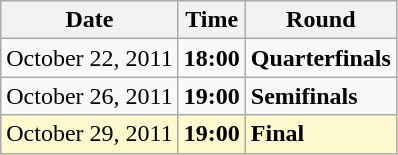<table class="wikitable">
<tr>
<th>Date</th>
<th>Time</th>
<th>Round</th>
</tr>
<tr>
<td>October 22, 2011</td>
<td><strong>18:00</strong></td>
<td><strong>Quarterfinals</strong></td>
</tr>
<tr>
<td>October 26, 2011</td>
<td><strong>19:00</strong></td>
<td><strong>Semifinals</strong></td>
</tr>
<tr style=background:lemonchiffon>
<td>October 29, 2011</td>
<td><strong>19:00</strong></td>
<td><strong>Final</strong></td>
</tr>
</table>
